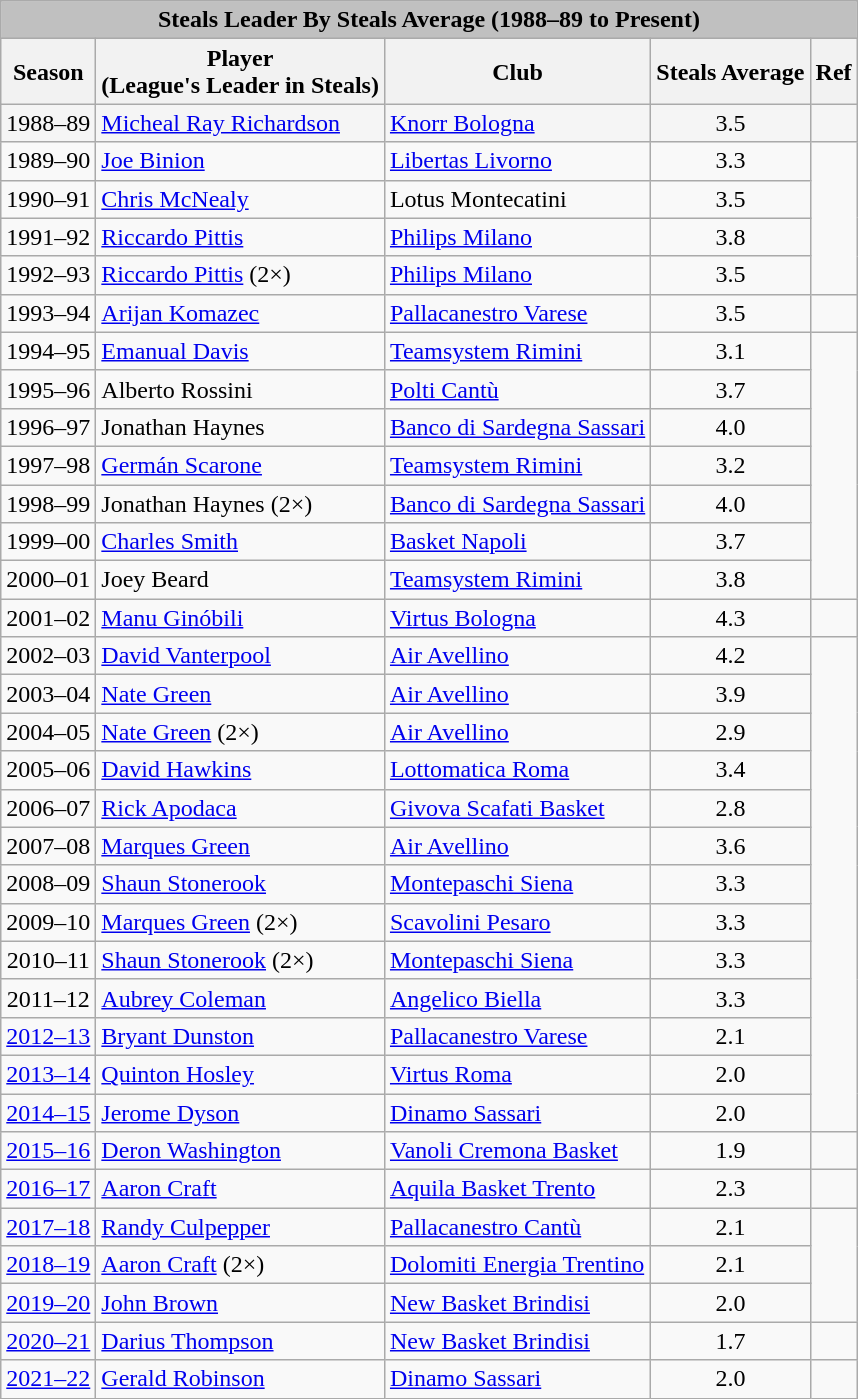<table class="wikitable" style="text-align: left;">
<tr>
<th colspan="7" style="text-align:center;background-color:silver;">Steals Leader By Steals Average (1988–89 to Present)</th>
</tr>
<tr>
<th>Season</th>
<th>Player<br>(League's Leader in Steals)</th>
<th>Club</th>
<th>Steals Average</th>
<th>Ref</th>
</tr>
<tr bgcolor=#F5F5F5>
<td align="center">1988–89</td>
<td> <a href='#'>Micheal Ray Richardson</a></td>
<td><a href='#'>Knorr Bologna</a></td>
<td style="text-align:center;">3.5</td>
<td></td>
</tr>
<tr>
<td align="center">1989–90</td>
<td> <a href='#'>Joe Binion</a></td>
<td><a href='#'>Libertas Livorno</a></td>
<td style="text-align:center;">3.3</td>
</tr>
<tr>
<td align="center">1990–91</td>
<td> <a href='#'>Chris McNealy</a></td>
<td>Lotus Montecatini</td>
<td style="text-align:center;">3.5</td>
</tr>
<tr>
<td align="center">1991–92</td>
<td> <a href='#'>Riccardo Pittis</a></td>
<td><a href='#'>Philips Milano</a></td>
<td style="text-align:center;">3.8</td>
</tr>
<tr>
<td align="center">1992–93</td>
<td> <a href='#'>Riccardo Pittis</a> (2×)</td>
<td><a href='#'>Philips Milano</a></td>
<td style="text-align:center;">3.5</td>
</tr>
<tr>
<td align="center">1993–94</td>
<td> <a href='#'>Arijan Komazec</a></td>
<td><a href='#'>Pallacanestro Varese</a></td>
<td style="text-align:center;">3.5</td>
<td></td>
</tr>
<tr>
<td align="center">1994–95</td>
<td> <a href='#'>Emanual Davis</a></td>
<td><a href='#'>Teamsystem Rimini</a></td>
<td style="text-align:center;">3.1</td>
</tr>
<tr>
<td align="center">1995–96</td>
<td> Alberto Rossini</td>
<td><a href='#'>Polti Cantù</a></td>
<td style="text-align:center;">3.7</td>
</tr>
<tr>
<td align="center">1996–97</td>
<td> Jonathan Haynes</td>
<td><a href='#'>Banco di Sardegna Sassari</a></td>
<td style="text-align:center;">4.0</td>
</tr>
<tr>
<td align="center">1997–98</td>
<td> <a href='#'>Germán Scarone</a></td>
<td><a href='#'>Teamsystem Rimini</a></td>
<td style="text-align:center;">3.2</td>
</tr>
<tr>
<td align="center">1998–99</td>
<td> Jonathan Haynes (2×)</td>
<td><a href='#'>Banco di Sardegna Sassari</a></td>
<td style="text-align:center;">4.0</td>
</tr>
<tr>
<td align="center">1999–00</td>
<td> <a href='#'>Charles Smith</a></td>
<td><a href='#'>Basket Napoli</a></td>
<td style="text-align:center;">3.7</td>
</tr>
<tr>
<td align="center">2000–01</td>
<td> Joey Beard</td>
<td><a href='#'>Teamsystem Rimini</a></td>
<td style="text-align:center;">3.8</td>
</tr>
<tr>
<td align="center">2001–02</td>
<td> <a href='#'>Manu Ginóbili</a></td>
<td><a href='#'>Virtus Bologna</a></td>
<td style="text-align:center;">4.3</td>
<td></td>
</tr>
<tr>
<td align="center">2002–03</td>
<td> <a href='#'>David Vanterpool</a></td>
<td><a href='#'>Air Avellino</a></td>
<td style="text-align:center;">4.2</td>
</tr>
<tr>
<td align="center">2003–04</td>
<td> <a href='#'>Nate Green</a></td>
<td><a href='#'>Air Avellino</a></td>
<td style="text-align:center;">3.9</td>
</tr>
<tr>
<td align="center">2004–05</td>
<td> <a href='#'>Nate Green</a> (2×)</td>
<td><a href='#'>Air Avellino</a></td>
<td style="text-align:center;">2.9</td>
</tr>
<tr>
<td align="center">2005–06</td>
<td> <a href='#'>David Hawkins</a></td>
<td><a href='#'>Lottomatica Roma</a></td>
<td style="text-align:center;">3.4</td>
</tr>
<tr>
<td align="center">2006–07</td>
<td> <a href='#'>Rick Apodaca</a></td>
<td><a href='#'>Givova Scafati Basket</a></td>
<td style="text-align:center;">2.8</td>
</tr>
<tr>
<td align="center">2007–08</td>
<td> <a href='#'>Marques Green</a></td>
<td><a href='#'>Air Avellino</a></td>
<td style="text-align:center;">3.6</td>
</tr>
<tr>
<td align="center">2008–09</td>
<td> <a href='#'>Shaun Stonerook</a></td>
<td><a href='#'>Montepaschi Siena</a></td>
<td style="text-align:center;">3.3</td>
</tr>
<tr>
<td align="center">2009–10</td>
<td> <a href='#'>Marques Green</a> (2×)</td>
<td><a href='#'>Scavolini Pesaro</a></td>
<td style="text-align:center;">3.3</td>
</tr>
<tr>
<td align="center">2010–11</td>
<td> <a href='#'>Shaun Stonerook</a> (2×)</td>
<td><a href='#'>Montepaschi Siena</a></td>
<td style="text-align:center;">3.3</td>
</tr>
<tr>
<td align="center">2011–12</td>
<td> <a href='#'>Aubrey Coleman</a></td>
<td><a href='#'>Angelico Biella</a></td>
<td style="text-align:center;">3.3</td>
</tr>
<tr>
<td align="center"><a href='#'>2012–13</a></td>
<td> <a href='#'>Bryant Dunston</a></td>
<td><a href='#'>Pallacanestro Varese</a></td>
<td style="text-align:center;">2.1</td>
</tr>
<tr>
<td align="center"><a href='#'>2013–14</a></td>
<td> <a href='#'>Quinton Hosley</a></td>
<td><a href='#'>Virtus Roma</a></td>
<td style="text-align:center;">2.0</td>
</tr>
<tr>
<td align="center"><a href='#'>2014–15</a></td>
<td> <a href='#'>Jerome Dyson</a></td>
<td><a href='#'>Dinamo Sassari</a></td>
<td style="text-align:center;">2.0</td>
</tr>
<tr>
<td align="center"><a href='#'>2015–16</a></td>
<td> <a href='#'>Deron Washington</a></td>
<td><a href='#'>Vanoli Cremona Basket</a></td>
<td style="text-align:center;">1.9</td>
<td></td>
</tr>
<tr>
<td align="center"><a href='#'>2016–17</a></td>
<td> <a href='#'>Aaron Craft</a></td>
<td><a href='#'>Aquila Basket Trento</a></td>
<td style="text-align:center;">2.3</td>
<td></td>
</tr>
<tr>
<td align="center"><a href='#'>2017–18</a></td>
<td> <a href='#'>Randy Culpepper</a></td>
<td><a href='#'>Pallacanestro Cantù</a></td>
<td style="text-align:center;">2.1</td>
</tr>
<tr>
<td align="center"><a href='#'>2018–19</a></td>
<td> <a href='#'>Aaron Craft</a> (2×)</td>
<td><a href='#'>Dolomiti Energia Trentino</a></td>
<td style="text-align:center;">2.1</td>
</tr>
<tr>
<td align="center"><a href='#'>2019–20</a></td>
<td> <a href='#'>John Brown</a></td>
<td><a href='#'>New Basket Brindisi</a></td>
<td style="text-align:center;">2.0</td>
</tr>
<tr>
<td align="center"><a href='#'>2020–21</a></td>
<td> <a href='#'>Darius Thompson</a></td>
<td><a href='#'>New Basket Brindisi</a></td>
<td style="text-align:center;">1.7</td>
<td></td>
</tr>
<tr>
<td align="center"><a href='#'>2021–22</a></td>
<td> <a href='#'>Gerald Robinson</a></td>
<td><a href='#'>Dinamo Sassari</a></td>
<td style="text-align:center;">2.0</td>
<td></td>
</tr>
</table>
